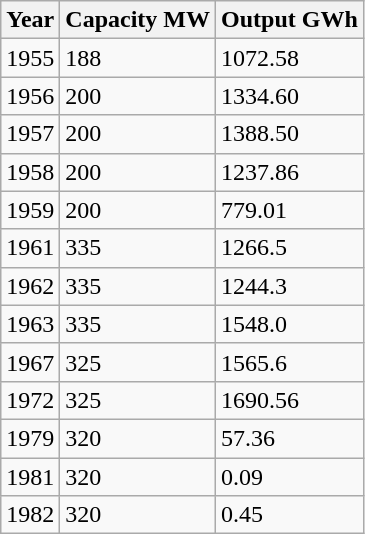<table class="wikitable">
<tr>
<th>Year</th>
<th>Capacity MW</th>
<th>Output GWh</th>
</tr>
<tr>
<td>1955</td>
<td>188</td>
<td>1072.58</td>
</tr>
<tr>
<td>1956</td>
<td>200</td>
<td>1334.60</td>
</tr>
<tr>
<td>1957</td>
<td>200</td>
<td>1388.50</td>
</tr>
<tr>
<td>1958</td>
<td>200</td>
<td>1237.86</td>
</tr>
<tr>
<td>1959</td>
<td>200</td>
<td>779.01</td>
</tr>
<tr>
<td>1961</td>
<td>335</td>
<td>1266.5</td>
</tr>
<tr>
<td>1962</td>
<td>335</td>
<td>1244.3</td>
</tr>
<tr>
<td>1963</td>
<td>335</td>
<td>1548.0</td>
</tr>
<tr>
<td>1967</td>
<td>325</td>
<td>1565.6</td>
</tr>
<tr>
<td>1972</td>
<td>325</td>
<td>1690.56</td>
</tr>
<tr>
<td>1979</td>
<td>320</td>
<td>57.36</td>
</tr>
<tr>
<td>1981</td>
<td>320</td>
<td>0.09</td>
</tr>
<tr>
<td>1982</td>
<td>320</td>
<td>0.45</td>
</tr>
</table>
